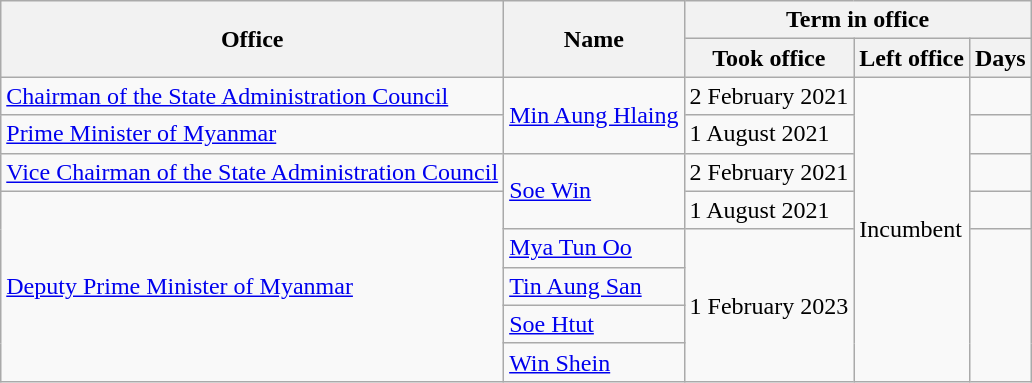<table class="wikitable">
<tr>
<th rowspan=2>Office</th>
<th rowspan=2>Name</th>
<th colspan=3>Term in office</th>
</tr>
<tr>
<th>Took office</th>
<th>Left office</th>
<th>Days</th>
</tr>
<tr>
<td><a href='#'>Chairman of the State Administration Council</a></td>
<td rowspan=2><a href='#'>Min Aung Hlaing</a></td>
<td>2 February 2021</td>
<td rowspan=8>Incumbent</td>
<td></td>
</tr>
<tr>
<td><a href='#'>Prime Minister of Myanmar</a></td>
<td>1 August 2021</td>
<td></td>
</tr>
<tr>
<td><a href='#'>Vice Chairman of the State Administration Council</a></td>
<td rowspan=2><a href='#'>Soe Win</a></td>
<td>2 February 2021</td>
<td></td>
</tr>
<tr>
<td rowspan=5><a href='#'>Deputy Prime Minister of Myanmar</a></td>
<td>1 August 2021</td>
<td></td>
</tr>
<tr>
<td><a href='#'>Mya Tun Oo</a></td>
<td rowspan=4>1 February 2023</td>
<td rowspan=4></td>
</tr>
<tr>
<td><a href='#'>Tin Aung San</a></td>
</tr>
<tr>
<td><a href='#'>Soe Htut</a></td>
</tr>
<tr>
<td><a href='#'>Win Shein</a></td>
</tr>
</table>
